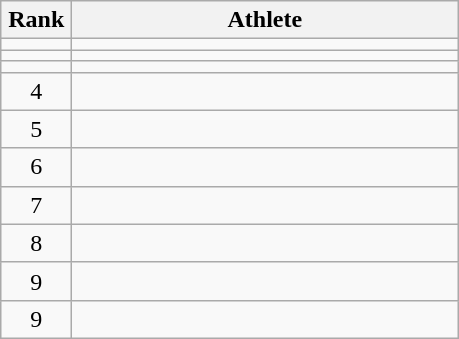<table class="wikitable" style="text-align: center;">
<tr>
<th width=40>Rank</th>
<th width=250>Athlete</th>
</tr>
<tr>
<td></td>
<td align="left"></td>
</tr>
<tr>
<td></td>
<td align="left"></td>
</tr>
<tr>
<td></td>
<td align="left"></td>
</tr>
<tr>
<td>4</td>
<td align="left"></td>
</tr>
<tr>
<td>5</td>
<td align="left"></td>
</tr>
<tr>
<td>6</td>
<td align="left"></td>
</tr>
<tr>
<td>7</td>
<td align="left"></td>
</tr>
<tr>
<td>8</td>
<td align="left"></td>
</tr>
<tr>
<td>9</td>
<td align="left"></td>
</tr>
<tr>
<td>9</td>
<td align="left"></td>
</tr>
</table>
